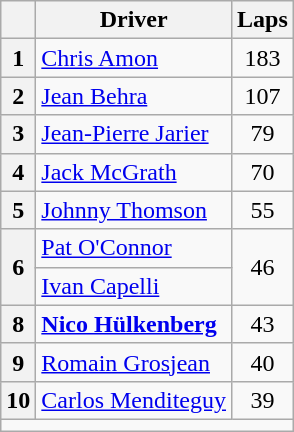<table class="wikitable">
<tr>
<th></th>
<th>Driver</th>
<th>Laps</th>
</tr>
<tr>
<th>1</th>
<td> <a href='#'>Chris Amon</a></td>
<td align=center>183</td>
</tr>
<tr>
<th>2</th>
<td> <a href='#'>Jean Behra</a></td>
<td align=center>107</td>
</tr>
<tr>
<th>3</th>
<td> <a href='#'>Jean-Pierre Jarier</a></td>
<td align=center>79</td>
</tr>
<tr>
<th>4</th>
<td> <a href='#'>Jack McGrath</a></td>
<td align=center>70</td>
</tr>
<tr>
<th>5</th>
<td> <a href='#'>Johnny Thomson</a></td>
<td align=center>55</td>
</tr>
<tr>
<th rowspan=2>6</th>
<td> <a href='#'>Pat O'Connor</a></td>
<td align=center rowspan=2>46</td>
</tr>
<tr>
<td> <a href='#'>Ivan Capelli</a></td>
</tr>
<tr>
<th>8</th>
<td> <strong><a href='#'>Nico Hülkenberg</a></strong></td>
<td align=center>43</td>
</tr>
<tr>
<th>9</th>
<td> <a href='#'>Romain Grosjean</a></td>
<td align=center>40</td>
</tr>
<tr>
<th>10</th>
<td> <a href='#'>Carlos Menditeguy</a></td>
<td align=center>39</td>
</tr>
<tr>
<td colspan=4></td>
</tr>
</table>
